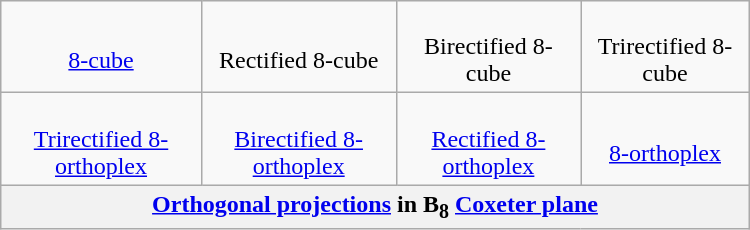<table class=wikitable align=right width=500 style="margin-left:1em;">
<tr align=center>
<td><br><a href='#'>8-cube</a><br></td>
<td><br>Rectified 8-cube<br></td>
<td><br>Birectified 8-cube<br></td>
<td><br>Trirectified 8-cube<br></td>
</tr>
<tr align=center>
<td><br><a href='#'>Trirectified 8-orthoplex</a><br></td>
<td><br><a href='#'>Birectified 8-orthoplex</a><br></td>
<td><br><a href='#'>Rectified 8-orthoplex</a><br></td>
<td><br><a href='#'>8-orthoplex</a><br></td>
</tr>
<tr>
<th colspan=4><a href='#'>Orthogonal projections</a> in B<sub>8</sub> <a href='#'>Coxeter plane</a></th>
</tr>
</table>
